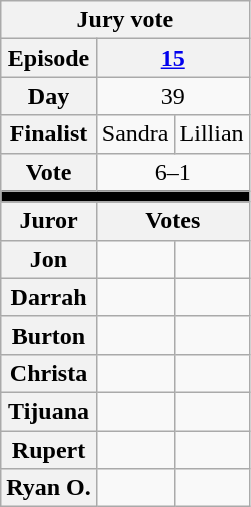<table class="wikitable nowrap" style="text-align:center;">
<tr>
<th colspan="3">Jury vote</th>
</tr>
<tr>
<th>Episode</th>
<th colspan="2"><a href='#'>15</a></th>
</tr>
<tr>
<th>Day</th>
<td colspan="2">39</td>
</tr>
<tr>
<th>Finalist</th>
<td>Sandra</td>
<td>Lillian</td>
</tr>
<tr>
<th>Vote</th>
<td colspan="2">6–1</td>
</tr>
<tr>
<td style="background-color:black;" colspan="3"></td>
</tr>
<tr>
<th>Juror</th>
<th colspan="2">Votes</th>
</tr>
<tr>
<th>Jon</th>
<td></td>
<td></td>
</tr>
<tr>
<th>Darrah</th>
<td></td>
<td></td>
</tr>
<tr>
<th>Burton</th>
<td></td>
<td></td>
</tr>
<tr>
<th>Christa</th>
<td></td>
<td></td>
</tr>
<tr>
<th>Tijuana</th>
<td></td>
<td></td>
</tr>
<tr>
<th>Rupert</th>
<td></td>
<td></td>
</tr>
<tr>
<th>Ryan O.</th>
<td></td>
<td></td>
</tr>
</table>
